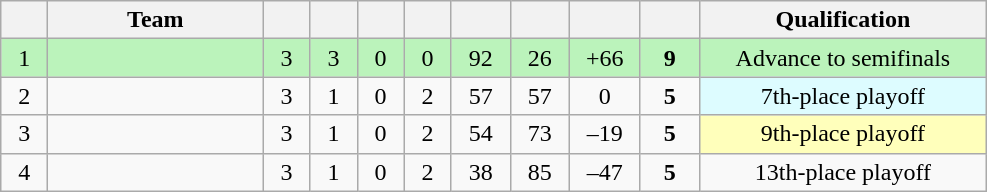<table class="wikitable" style="text-align:center;">
<tr>
<th style="width:1.5em;"></th>
<th style="width:8.5em;">Team</th>
<th style="width:1.5em;"></th>
<th style="width:1.5em;"></th>
<th style="width:1.5em;"></th>
<th style="width:1.5em;"></th>
<th style="width:2.0em;"></th>
<th style="width:2.0em;"></th>
<th style="width:2.5em;"></th>
<th style="width:2.0em;"></th>
<th style="width:11.5em;">Qualification</th>
</tr>
<tr style="background:#BBF3BB;">
<td>1</td>
<td align="left"></td>
<td>3</td>
<td>3</td>
<td>0</td>
<td>0</td>
<td>92</td>
<td>26</td>
<td>+66</td>
<td><strong>9</strong></td>
<td>Advance to semifinals</td>
</tr>
<tr>
<td>2</td>
<td align="left"></td>
<td>3</td>
<td>1</td>
<td>0</td>
<td>2</td>
<td>57</td>
<td>57</td>
<td>0</td>
<td><strong>5</strong></td>
<td style="background:#DDFCFF;">7th-place playoff</td>
</tr>
<tr>
<td>3</td>
<td align="left"></td>
<td>3</td>
<td>1</td>
<td>0</td>
<td>2</td>
<td>54</td>
<td>73</td>
<td>–19</td>
<td><strong>5</strong></td>
<td style="background:#FFFFBB;">9th-place playoff</td>
</tr>
<tr>
<td>4</td>
<td align="left"></td>
<td>3</td>
<td>1</td>
<td>0</td>
<td>2</td>
<td>38</td>
<td>85</td>
<td>–47</td>
<td><strong>5</strong></td>
<td>13th-place playoff</td>
</tr>
</table>
